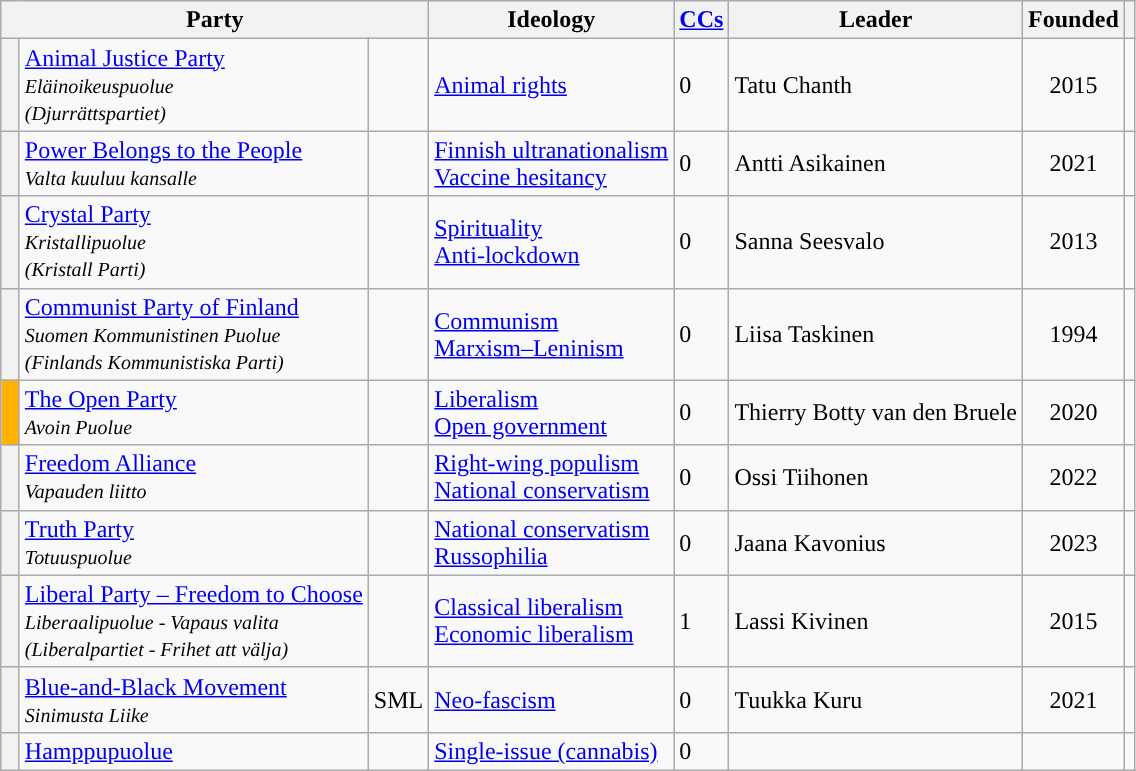<table class="wikitable sortable">
<tr>
<th colspan="3">Party</th>
<th>Ideology</th>
<th><a href='#'>CCs</a></th>
<th>Leader</th>
<th>Founded</th>
<th scope="col" class="unsortable"></th>
</tr>
<tr>
<th style="background-color: "></th>
<td><a href='#'>Animal Justice Party</a><br><em><small>Eläinoikeuspuolue</small></em><br><em><small>(Djurrättspartiet)</small></em></td>
<td valign="center" align="center"><em></em></td>
<td><a href='#'>Animal rights</a></td>
<td>0</td>
<td>Tatu Chanth</td>
<td valign="center" align="center">2015</td>
<td></td>
</tr>
<tr>
<th style="background-color: "></th>
<td><a href='#'>Power Belongs to the People</a> <br><small><em>Valta kuuluu kansalle<br></em></small></td>
<td valign="center" align="center"><em></em></td>
<td><a href='#'>Finnish ultranationalism</a><br><a href='#'>Vaccine hesitancy</a></td>
<td>0</td>
<td>Antti Asikainen</td>
<td valign="center" align="center">2021</td>
<td></td>
</tr>
<tr>
<th style="background-color: "></th>
<td><a href='#'>Crystal Party</a><br><em><small>Kristallipuolue</small></em><br><small><em>(Kristall Parti)</em></small></td>
<td valign="center" align="center"><em></em></td>
<td><a href='#'>Spirituality</a><br><a href='#'>Anti-lockdown</a></td>
<td>0</td>
<td>Sanna Seesvalo</td>
<td valign="center" align="center">2013</td>
<td></td>
</tr>
<tr>
<th width="5px" style="background-color: "></th>
<td><a href='#'>Communist Party of Finland</a><br><em><small>Suomen Kommunistinen Puolue</small></em><br><em><small>(Finlands Kommunistiska Parti)</small></em></td>
<td valign="center" align="center"><em></em></td>
<td><a href='#'>Communism</a><br><a href='#'>Marxism–Leninism</a></td>
<td>0</td>
<td>Liisa Taskinen</td>
<td valign="center" align="center">1994</td>
<td></td>
</tr>
<tr>
<th style="background-color: #FFB200"></th>
<td><a href='#'>The Open Party</a><br><em><small>Avoin Puolue</small></em></td>
<td valign="center" align="center"><em></em></td>
<td><a href='#'>Liberalism</a><br><a href='#'>Open government</a></td>
<td>0</td>
<td>Thierry Botty van den Bruele</td>
<td valign="center" align="center">2020</td>
<td></td>
</tr>
<tr>
<th style="background-color: "></th>
<td><a href='#'>Freedom Alliance</a><br><small><em>Vapauden liitto</em></small></td>
<td valign="center" align="center"><em></em></td>
<td><a href='#'>Right-wing populism</a><br><a href='#'>National conservatism</a></td>
<td>0</td>
<td>Ossi Tiihonen</td>
<td valign="center" align="center">2022</td>
<td></td>
</tr>
<tr>
<th style="background-color: "></th>
<td><a href='#'>Truth Party</a><br><small><em>Totuuspuolue</em></small></td>
<td valign="center" align="center"><em></em></td>
<td><a href='#'>National conservatism</a>  <br><a href='#'>Russophilia</a></td>
<td>0</td>
<td>Jaana Kavonius</td>
<td valign="center" align="center">2023</td>
<td></td>
</tr>
<tr>
<th style="background-color: "></th>
<td><a href='#'>Liberal Party – Freedom to Choose</a><br><em><small>Liberaalipuolue - Vapaus valita</small></em><br><em><small>(Liberalpartiet - Frihet att välja)</small></em></td>
<td valign="center" align="center"><em></em></td>
<td><a href='#'>Classical liberalism</a><br><a href='#'>Economic liberalism</a></td>
<td>1</td>
<td>Lassi Kivinen</td>
<td valign="center" align="center">2015</td>
<td></td>
</tr>
<tr>
<th style="background-color: "></th>
<td><a href='#'>Blue-and-Black Movement</a><br><small><em>Sinimusta Liike</em></small><br></td>
<td align="center" valign="center">SML</td>
<td><a href='#'>Neo-fascism</a></td>
<td>0</td>
<td>Tuukka Kuru</td>
<td align="center" valign="center">2021</td>
<td></td>
</tr>
<tr>
<th style="background-color: "></th>
<td><a href='#'>Hamppupuolue</a></td>
<td></td>
<td><a href='#'>Single-issue (cannabis)</a></td>
<td>0</td>
<td></td>
<td></td>
</tr>
</table>
